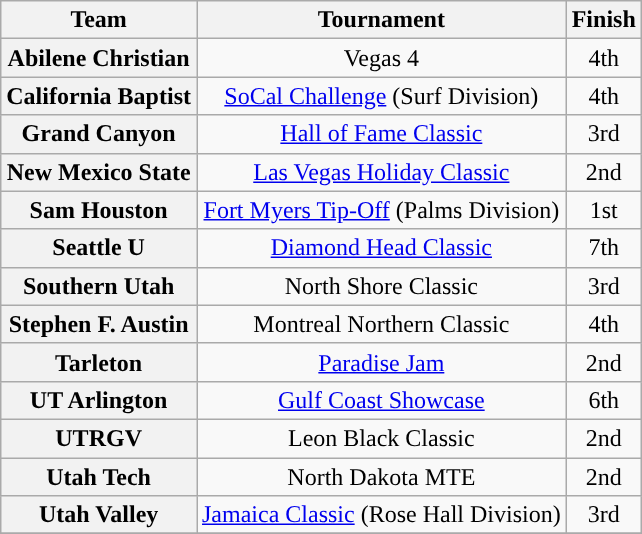<table class="wikitable">
<tr>
<th>Team</th>
<th>Tournament</th>
<th>Finish</th>
</tr>
<tr style="text-align:center;">
<th>Abilene Christian</th>
<td>Vegas 4</td>
<td>4th</td>
</tr>
<tr style="text-align:center;">
<th>California Baptist</th>
<td><a href='#'>SoCal Challenge</a> (Surf Division)</td>
<td>4th</td>
</tr>
<tr style="text-align:center;">
<th>Grand Canyon</th>
<td><a href='#'>Hall of Fame Classic</a></td>
<td>3rd</td>
</tr>
<tr style="text-align:center;">
<th>New Mexico State</th>
<td><a href='#'>Las Vegas Holiday Classic</a></td>
<td>2nd</td>
</tr>
<tr style="text-align:center;">
<th>Sam Houston</th>
<td><a href='#'>Fort Myers Tip-Off</a> (Palms Division)</td>
<td>1st</td>
</tr>
<tr style="text-align:center;">
<th style=>Seattle U</th>
<td><a href='#'>Diamond Head Classic</a></td>
<td>7th</td>
</tr>
<tr style="text-align:center;">
<th>Southern Utah</th>
<td>North Shore Classic</td>
<td>3rd</td>
</tr>
<tr style="text-align:center;">
<th>Stephen F. Austin</th>
<td>Montreal Northern Classic</td>
<td>4th</td>
</tr>
<tr style="text-align:center;">
<th>Tarleton</th>
<td><a href='#'>Paradise Jam</a></td>
<td>2nd</td>
</tr>
<tr style="text-align:center;">
<th>UT Arlington</th>
<td><a href='#'>Gulf Coast Showcase</a></td>
<td>6th</td>
</tr>
<tr style="text-align:center;">
<th>UTRGV</th>
<td>Leon Black Classic</td>
<td>2nd</td>
</tr>
<tr style="text-align:center;">
<th>Utah Tech</th>
<td>North Dakota MTE</td>
<td>2nd</td>
</tr>
<tr style="text-align:center;">
<th>Utah Valley</th>
<td><a href='#'>Jamaica Classic</a> (Rose Hall Division)</td>
<td>3rd</td>
</tr>
<tr>
</tr>
</table>
